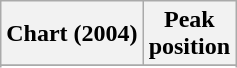<table class="wikitable sortable plainrowheaders" style="text-align:center;">
<tr>
<th align="center">Chart (2004)</th>
<th align="center">Peak<br>position</th>
</tr>
<tr>
</tr>
<tr>
</tr>
<tr>
</tr>
</table>
